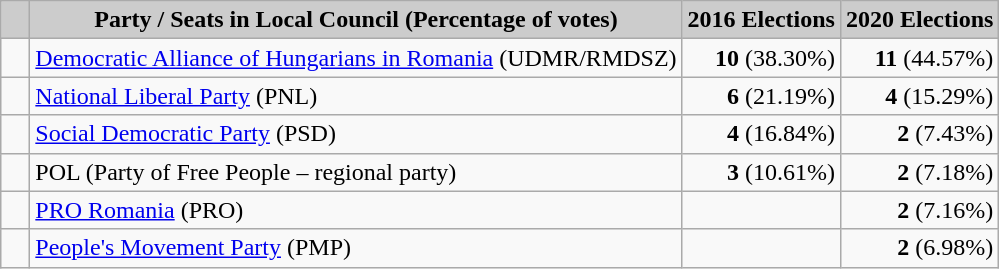<table class="wikitable">
<tr>
<th style="background:#ccc">   </th>
<th style="background:#ccc">Party / Seats in Local Council (Percentage of votes)</th>
<th style="background:#ccc">2016 Elections</th>
<th style="background:#ccc">2020 Elections</th>
</tr>
<tr>
<td>  </td>
<td><a href='#'>Democratic Alliance of Hungarians in Romania</a> (UDMR/RMDSZ)</td>
<td style="text-align: right"><strong>10</strong> (38.30%)</td>
<td style="text-align: right"><strong>11</strong> (44.57%)</td>
</tr>
<tr>
<td></td>
<td><a href='#'>National Liberal Party</a> (PNL)</td>
<td style="text-align: right"><strong>6</strong> (21.19%)</td>
<td style="text-align: right"><strong>4</strong> (15.29%)</td>
</tr>
<tr>
<td></td>
<td><a href='#'>Social Democratic Party</a> (PSD)</td>
<td style="text-align: right"><strong>4</strong> (16.84%)</td>
<td style="text-align: right"><strong>2</strong> (7.43%)</td>
</tr>
<tr>
<td></td>
<td>POL (Party of Free People – regional party)</td>
<td style="text-align: right"><strong>3</strong> (10.61%)</td>
<td style="text-align: right"><strong>2</strong> (7.18%)</td>
</tr>
<tr>
<td>  </td>
<td><a href='#'>PRO Romania</a> (PRO)</td>
<td></td>
<td style="text-align: right"><strong>2</strong> (7.16%)</td>
</tr>
<tr>
<td>  </td>
<td><a href='#'>People's Movement Party</a> (PMP)</td>
<td></td>
<td style="text-align: right"><strong>2</strong> (6.98%)</td>
</tr>
</table>
